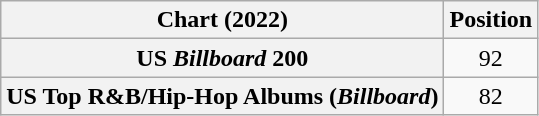<table class="wikitable sortable plainrowheaders" style="text-align:center">
<tr>
<th scope="col">Chart (2022)</th>
<th scope="col">Position</th>
</tr>
<tr>
<th scope="row">US <em>Billboard</em> 200</th>
<td>92</td>
</tr>
<tr>
<th scope="row">US Top R&B/Hip-Hop Albums (<em>Billboard</em>)</th>
<td>82</td>
</tr>
</table>
